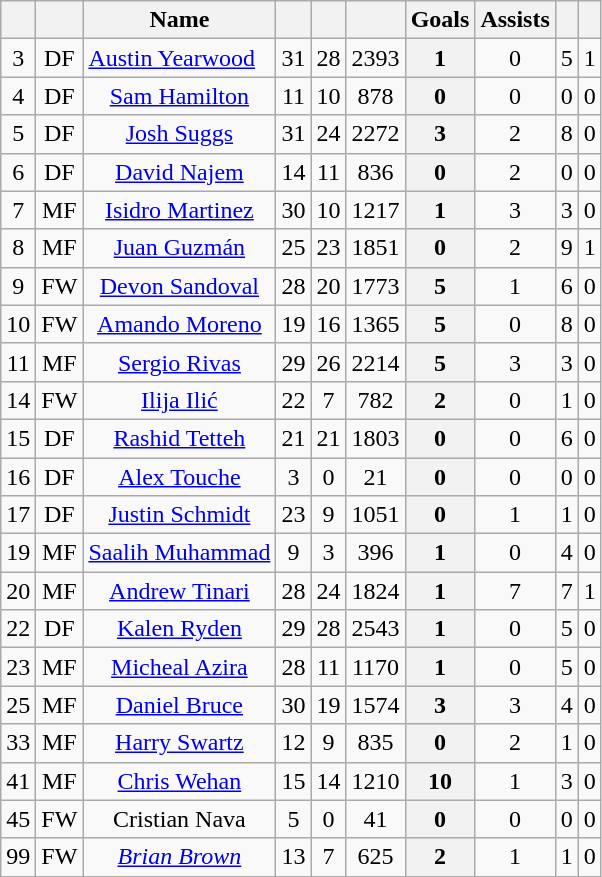<table class="wikitable sortable" style="text-align:center; font-size:100%;">
<tr>
<th></th>
<th></th>
<th>Name</th>
<th></th>
<th></th>
<th></th>
<th>Goals</th>
<th>Assists</th>
<th></th>
<th></th>
</tr>
<tr>
<td>3</td>
<td>DF</td>
<td align="left"> <a href='#'>Austin Yearwood</a></td>
<td>31</td>
<td>28</td>
<td>2393</td>
<th>1</th>
<td>0</td>
<td>5</td>
<td>1</td>
</tr>
<tr>
<td>4</td>
<td>DF</td>
<td> <a href='#'>Sam Hamilton</a></td>
<td>11</td>
<td>10</td>
<td>878</td>
<th>0</th>
<td>0</td>
<td>0</td>
<td>0</td>
</tr>
<tr>
<td>5</td>
<td>DF</td>
<td> <a href='#'>Josh Suggs</a></td>
<td>31</td>
<td>24</td>
<td>2272</td>
<th>3</th>
<td>2</td>
<td>8</td>
<td>0</td>
</tr>
<tr>
<td>6</td>
<td>DF</td>
<td> <a href='#'>David Najem</a></td>
<td>14</td>
<td>11</td>
<td>836</td>
<th>0</th>
<td>2</td>
<td>0</td>
<td>0</td>
</tr>
<tr>
<td>7</td>
<td>MF</td>
<td> <a href='#'>Isidro Martinez</a></td>
<td>30</td>
<td>10</td>
<td>1217</td>
<th>1</th>
<td>3</td>
<td>3</td>
<td>0</td>
</tr>
<tr>
<td>8</td>
<td>MF</td>
<td> <a href='#'>Juan Guzmán</a></td>
<td>25</td>
<td>23</td>
<td>1851</td>
<th>0</th>
<td>2</td>
<td>9</td>
<td>1</td>
</tr>
<tr>
<td>9</td>
<td>FW</td>
<td> <a href='#'>Devon Sandoval</a></td>
<td>28</td>
<td>20</td>
<td>1773</td>
<th>5</th>
<td>1</td>
<td>6</td>
<td>0</td>
</tr>
<tr>
<td>10</td>
<td>FW</td>
<td> <a href='#'>Amando Moreno</a></td>
<td>19</td>
<td>16</td>
<td>1365</td>
<th>5</th>
<td>0</td>
<td>8</td>
<td>0</td>
</tr>
<tr>
<td>11</td>
<td>MF</td>
<td> <a href='#'>Sergio Rivas</a></td>
<td>29</td>
<td>26</td>
<td>2214</td>
<th>5</th>
<td>3</td>
<td>3</td>
<td>0</td>
</tr>
<tr>
<td>14</td>
<td>FW</td>
<td> <a href='#'>Ilija Ilić</a></td>
<td>22</td>
<td>7</td>
<td>782</td>
<th>2</th>
<td>0</td>
<td>1</td>
<td>0</td>
</tr>
<tr>
<td>15</td>
<td>DF</td>
<td> <a href='#'>Rashid Tetteh</a></td>
<td>21</td>
<td>21</td>
<td>1803</td>
<th>0</th>
<td>0</td>
<td>6</td>
<td>0</td>
</tr>
<tr>
<td>16</td>
<td>DF</td>
<td> <a href='#'>Alex Touche</a></td>
<td>3</td>
<td>0</td>
<td>21</td>
<th>0</th>
<td>0</td>
<td>0</td>
<td>0</td>
</tr>
<tr>
<td>17</td>
<td>DF</td>
<td> <a href='#'>Justin Schmidt</a></td>
<td>23</td>
<td>9</td>
<td>1051</td>
<th>0</th>
<td>1</td>
<td>1</td>
<td>0</td>
</tr>
<tr>
<td>19</td>
<td>MF</td>
<td> <a href='#'>Saalih Muhammad</a></td>
<td>9</td>
<td>3</td>
<td>396</td>
<th>1</th>
<td>0</td>
<td>4</td>
<td>0</td>
</tr>
<tr>
<td>20</td>
<td>MF</td>
<td> <a href='#'>Andrew Tinari</a></td>
<td>28</td>
<td>24</td>
<td>1824</td>
<th>1</th>
<td>7</td>
<td>7</td>
<td>1</td>
</tr>
<tr>
<td>22</td>
<td>DF</td>
<td> <a href='#'>Kalen Ryden</a></td>
<td>29</td>
<td>28</td>
<td>2543</td>
<th>1</th>
<td>0</td>
<td>5</td>
<td>0</td>
</tr>
<tr>
<td>23</td>
<td>MF</td>
<td> <a href='#'>Micheal Azira</a></td>
<td>28</td>
<td>11</td>
<td>1170</td>
<th>1</th>
<td>0</td>
<td>5</td>
<td>0</td>
</tr>
<tr>
<td>25</td>
<td>MF</td>
<td> <a href='#'>Daniel Bruce</a></td>
<td>30</td>
<td>19</td>
<td>1574</td>
<th>3</th>
<td>3</td>
<td>4</td>
<td>0</td>
</tr>
<tr>
<td>33</td>
<td>MF</td>
<td> <a href='#'>Harry Swartz</a></td>
<td>12</td>
<td>9</td>
<td>835</td>
<th>0</th>
<td>2</td>
<td>1</td>
<td>0</td>
</tr>
<tr>
<td>41</td>
<td>MF</td>
<td> <a href='#'>Chris Wehan</a></td>
<td>15</td>
<td>14</td>
<td>1210</td>
<th>10</th>
<td>1</td>
<td>3</td>
<td>0</td>
</tr>
<tr>
<td>45</td>
<td>FW</td>
<td> Cristian Nava</td>
<td>5</td>
<td>0</td>
<td>41</td>
<th>0</th>
<td>0</td>
<td>0</td>
<td>0</td>
</tr>
<tr>
<td>99</td>
<td>FW</td>
<td><em> <a href='#'>Brian Brown</a></em></td>
<td>13</td>
<td>7</td>
<td>625</td>
<th>2</th>
<td>1</td>
<td>1</td>
<td>0</td>
</tr>
</table>
